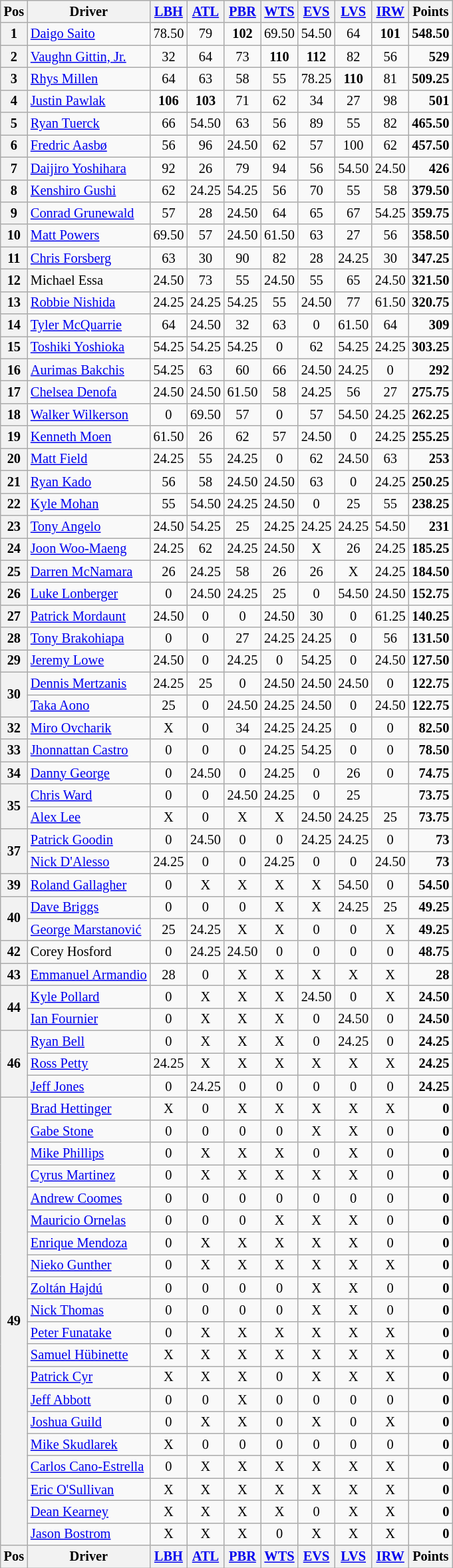<table class="wikitable" style="font-size:85%; text-align:center">
<tr style="background:#f9f9f9" valign="top">
<th valign="middle">Pos</th>
<th valign="middle">Driver</th>
<th><a href='#'>LBH</a></th>
<th><a href='#'>ATL</a></th>
<th><a href='#'>PBR</a></th>
<th><a href='#'>WTS</a></th>
<th><a href='#'>EVS</a></th>
<th><a href='#'>LVS</a></th>
<th><a href='#'>IRW</a></th>
<th valign="middle">Points</th>
</tr>
<tr>
<th>1</th>
<td align="left"> <a href='#'>Daigo Saito</a></td>
<td>78.50</td>
<td>79</td>
<td><strong>102</strong></td>
<td>69.50</td>
<td>54.50</td>
<td>64</td>
<td><strong>101</strong></td>
<td align="right"><strong>548.50</strong></td>
</tr>
<tr>
<th>2</th>
<td align="left"> <a href='#'>Vaughn Gittin, Jr.</a></td>
<td>32</td>
<td>64</td>
<td>73</td>
<td><strong>110</strong></td>
<td><strong>112</strong></td>
<td>82</td>
<td>56</td>
<td align="right"><strong>529</strong></td>
</tr>
<tr>
<th>3</th>
<td align="left"> <a href='#'>Rhys Millen</a></td>
<td>64</td>
<td>63</td>
<td>58</td>
<td>55</td>
<td>78.25</td>
<td><strong>110</strong></td>
<td>81</td>
<td align="right"><strong>509.25</strong></td>
</tr>
<tr>
<th>4</th>
<td align="left"> <a href='#'>Justin Pawlak</a></td>
<td><strong>106</strong></td>
<td><strong>103</strong></td>
<td>71</td>
<td>62</td>
<td>34</td>
<td>27</td>
<td>98</td>
<td align="right"><strong>501</strong></td>
</tr>
<tr>
<th>5</th>
<td align="left"> <a href='#'>Ryan Tuerck</a></td>
<td>66</td>
<td>54.50</td>
<td>63</td>
<td>56</td>
<td>89</td>
<td>55</td>
<td>82</td>
<td align="right"><strong>465.50</strong></td>
</tr>
<tr>
<th>6</th>
<td align="left"> <a href='#'>Fredric Aasbø</a></td>
<td>56</td>
<td>96</td>
<td>24.50</td>
<td>62</td>
<td>57</td>
<td>100</td>
<td>62</td>
<td align="right"><strong>457.50</strong></td>
</tr>
<tr>
<th>7</th>
<td align="left"> <a href='#'>Daijiro Yoshihara</a></td>
<td>92</td>
<td>26</td>
<td>79</td>
<td>94</td>
<td>56</td>
<td>54.50</td>
<td>24.50</td>
<td align="right"><strong>426</strong></td>
</tr>
<tr>
<th>8</th>
<td align="left"> <a href='#'>Kenshiro Gushi</a></td>
<td>62</td>
<td>24.25</td>
<td>54.25</td>
<td>56</td>
<td>70</td>
<td>55</td>
<td>58</td>
<td align="right"><strong>379.50</strong></td>
</tr>
<tr>
<th>9</th>
<td align="left"> <a href='#'>Conrad Grunewald</a></td>
<td>57</td>
<td>28</td>
<td>24.50</td>
<td>64</td>
<td>65</td>
<td>67</td>
<td>54.25</td>
<td align="right"><strong>359.75</strong></td>
</tr>
<tr>
<th>10</th>
<td align="left"> <a href='#'>Matt Powers</a></td>
<td>69.50</td>
<td>57</td>
<td>24.50</td>
<td>61.50</td>
<td>63</td>
<td>27</td>
<td>56</td>
<td align="right"><strong>358.50</strong></td>
</tr>
<tr>
<th>11</th>
<td align="left"> <a href='#'>Chris Forsberg</a></td>
<td>63</td>
<td>30</td>
<td>90</td>
<td>82</td>
<td>28</td>
<td>24.25</td>
<td>30</td>
<td align="right"><strong>347.25</strong></td>
</tr>
<tr>
<th>12</th>
<td align="left"> Michael Essa</td>
<td>24.50</td>
<td>73</td>
<td>55</td>
<td>24.50</td>
<td>55</td>
<td>65</td>
<td>24.50</td>
<td align="right"><strong>321.50</strong></td>
</tr>
<tr>
<th>13</th>
<td align="left"> <a href='#'>Robbie Nishida</a></td>
<td>24.25</td>
<td>24.25</td>
<td>54.25</td>
<td>55</td>
<td>24.50</td>
<td>77</td>
<td>61.50</td>
<td align="right"><strong>320.75</strong></td>
</tr>
<tr>
<th>14</th>
<td align="left"> <a href='#'>Tyler McQuarrie</a></td>
<td>64</td>
<td>24.50</td>
<td>32</td>
<td>63</td>
<td>0</td>
<td>61.50</td>
<td>64</td>
<td align="right"><strong>309</strong></td>
</tr>
<tr>
<th>15</th>
<td align="left"> <a href='#'>Toshiki Yoshioka</a></td>
<td>54.25</td>
<td>54.25</td>
<td>54.25</td>
<td>0</td>
<td>62</td>
<td>54.25</td>
<td>24.25</td>
<td align="right"><strong>303.25</strong></td>
</tr>
<tr>
<th>16</th>
<td align="left"> <a href='#'>Aurimas Bakchis</a></td>
<td>54.25</td>
<td>63</td>
<td>60</td>
<td>66</td>
<td>24.50</td>
<td>24.25</td>
<td>0</td>
<td align="right"><strong>292</strong></td>
</tr>
<tr>
<th>17</th>
<td align="left"> <a href='#'>Chelsea Denofa</a></td>
<td>24.50</td>
<td>24.50</td>
<td>61.50</td>
<td>58</td>
<td>24.25</td>
<td>56</td>
<td>27</td>
<td align="right"><strong>275.75</strong></td>
</tr>
<tr>
<th>18</th>
<td align="left"> <a href='#'>Walker Wilkerson</a></td>
<td>0</td>
<td>69.50</td>
<td>57</td>
<td>0</td>
<td>57</td>
<td>54.50</td>
<td>24.25</td>
<td align="right"><strong>262.25</strong></td>
</tr>
<tr>
<th>19</th>
<td align="left"> <a href='#'>Kenneth Moen</a></td>
<td>61.50</td>
<td>26</td>
<td>62</td>
<td>57</td>
<td>24.50</td>
<td>0</td>
<td>24.25</td>
<td align="right"><strong>255.25</strong></td>
</tr>
<tr>
<th>20</th>
<td align="left"> <a href='#'>Matt Field</a></td>
<td>24.25</td>
<td>55</td>
<td>24.25</td>
<td>0</td>
<td>62</td>
<td>24.50</td>
<td>63</td>
<td align="right"><strong>253</strong></td>
</tr>
<tr>
<th>21</th>
<td align="left"> <a href='#'>Ryan Kado</a></td>
<td>56</td>
<td>58</td>
<td>24.50</td>
<td>24.50</td>
<td>63</td>
<td>0</td>
<td>24.25</td>
<td align="right"><strong>250.25</strong></td>
</tr>
<tr>
<th>22</th>
<td align="left"> <a href='#'>Kyle Mohan</a></td>
<td>55</td>
<td>54.50</td>
<td>24.25</td>
<td>24.50</td>
<td>0</td>
<td>25</td>
<td>55</td>
<td align="right"><strong>238.25</strong></td>
</tr>
<tr>
<th>23</th>
<td align="left"> <a href='#'>Tony Angelo</a></td>
<td>24.50</td>
<td>54.25</td>
<td>25</td>
<td>24.25</td>
<td>24.25</td>
<td>24.25</td>
<td>54.50</td>
<td align="right"><strong>231</strong></td>
</tr>
<tr>
<th>24</th>
<td align="left"> <a href='#'>Joon Woo-Maeng</a></td>
<td>24.25</td>
<td>62</td>
<td>24.25</td>
<td>24.50</td>
<td>X</td>
<td>26</td>
<td>24.25</td>
<td align="right"><strong>185.25</strong></td>
</tr>
<tr>
<th>25</th>
<td align="left"> <a href='#'>Darren McNamara</a></td>
<td>26</td>
<td>24.25</td>
<td>58</td>
<td>26</td>
<td>26</td>
<td>X</td>
<td>24.25</td>
<td align="right"><strong>184.50</strong></td>
</tr>
<tr>
<th>26</th>
<td align="left"> <a href='#'>Luke Lonberger</a></td>
<td>0</td>
<td>24.50</td>
<td>24.25</td>
<td>25</td>
<td>0</td>
<td>54.50</td>
<td>24.50</td>
<td align="right"><strong>152.75</strong></td>
</tr>
<tr>
<th>27</th>
<td align="left"> <a href='#'>Patrick Mordaunt</a></td>
<td>24.50</td>
<td>0</td>
<td>0</td>
<td>24.50</td>
<td>30</td>
<td>0</td>
<td>61.25</td>
<td align="right"><strong>140.25</strong></td>
</tr>
<tr>
<th>28</th>
<td align="left"> <a href='#'>Tony Brakohiapa</a></td>
<td>0</td>
<td>0</td>
<td>27</td>
<td>24.25</td>
<td>24.25</td>
<td>0</td>
<td>56</td>
<td align="right"><strong>131.50</strong></td>
</tr>
<tr>
<th>29</th>
<td align="left"> <a href='#'>Jeremy Lowe</a></td>
<td>24.50</td>
<td>0</td>
<td>24.25</td>
<td>0</td>
<td>54.25</td>
<td>0</td>
<td>24.50</td>
<td align="right"><strong>127.50</strong></td>
</tr>
<tr>
<th rowspan=2>30</th>
<td align="left"> <a href='#'>Dennis Mertzanis</a></td>
<td>24.25</td>
<td>25</td>
<td>0</td>
<td>24.50</td>
<td>24.50</td>
<td>24.50</td>
<td>0</td>
<td align="right"><strong>122.75</strong></td>
</tr>
<tr>
<td align="left"> <a href='#'>Taka Aono</a></td>
<td>25</td>
<td>0</td>
<td>24.50</td>
<td>24.25</td>
<td>24.50</td>
<td>0</td>
<td>24.50</td>
<td align="right"><strong>122.75</strong></td>
</tr>
<tr>
<th>32</th>
<td align="left"> <a href='#'>Miro Ovcharik</a></td>
<td>X</td>
<td>0</td>
<td>34</td>
<td>24.25</td>
<td>24.25</td>
<td>0</td>
<td>0</td>
<td align="right"><strong>82.50</strong></td>
</tr>
<tr>
<th>33</th>
<td align="left"> <a href='#'>Jhonnattan Castro</a></td>
<td>0</td>
<td>0</td>
<td>0</td>
<td>24.25</td>
<td>54.25</td>
<td>0</td>
<td>0</td>
<td align="right"><strong>78.50</strong></td>
</tr>
<tr>
<th>34</th>
<td align="left"> <a href='#'>Danny George</a></td>
<td>0</td>
<td>24.50</td>
<td>0</td>
<td>24.25</td>
<td>0</td>
<td>26</td>
<td>0</td>
<td align="right"><strong>74.75</strong></td>
</tr>
<tr>
<th rowspan=2>35</th>
<td align="left"> <a href='#'>Chris Ward</a></td>
<td>0</td>
<td>0</td>
<td>24.50</td>
<td>24.25</td>
<td>0</td>
<td>25</td>
<td></td>
<td align="right"><strong>73.75</strong></td>
</tr>
<tr>
<td align="left"> <a href='#'>Alex Lee</a></td>
<td>X</td>
<td>0</td>
<td>X</td>
<td>X</td>
<td>24.50</td>
<td>24.25</td>
<td>25</td>
<td align="right"><strong>73.75</strong></td>
</tr>
<tr>
<th rowspan=2>37</th>
<td align="left"> <a href='#'>Patrick Goodin</a></td>
<td>0</td>
<td>24.50</td>
<td>0</td>
<td>0</td>
<td>24.25</td>
<td>24.25</td>
<td>0</td>
<td align="right"><strong>73</strong></td>
</tr>
<tr>
<td align="left"> <a href='#'>Nick D'Alesso</a></td>
<td>24.25</td>
<td>0</td>
<td>0</td>
<td>24.25</td>
<td>0</td>
<td>0</td>
<td>24.50</td>
<td align="right"><strong>73</strong></td>
</tr>
<tr>
<th>39</th>
<td align="left"> <a href='#'>Roland Gallagher</a></td>
<td>0</td>
<td>X</td>
<td>X</td>
<td>X</td>
<td>X</td>
<td>54.50</td>
<td>0</td>
<td align="right"><strong>54.50</strong></td>
</tr>
<tr>
<th rowspan=2>40</th>
<td align="left"> <a href='#'>Dave Briggs</a></td>
<td>0</td>
<td>0</td>
<td>0</td>
<td>X</td>
<td>X</td>
<td>24.25</td>
<td>25</td>
<td align="right"><strong>49.25</strong></td>
</tr>
<tr>
<td align="left"> <a href='#'>George Marstanović</a></td>
<td>25</td>
<td>24.25</td>
<td>X</td>
<td>X</td>
<td>0</td>
<td>0</td>
<td>X</td>
<td align="right"><strong>49.25</strong></td>
</tr>
<tr>
<th>42</th>
<td align="left"> Corey Hosford</td>
<td>0</td>
<td>24.25</td>
<td>24.50</td>
<td>0</td>
<td>0</td>
<td>0</td>
<td>0</td>
<td align="right"><strong>48.75</strong></td>
</tr>
<tr>
<th>43</th>
<td align="left"> <a href='#'>Emmanuel Armandio</a></td>
<td>28</td>
<td>0</td>
<td>X</td>
<td>X</td>
<td>X</td>
<td>X</td>
<td>X</td>
<td align="right"><strong>28</strong></td>
</tr>
<tr>
<th rowspan=2>44</th>
<td align="left"> <a href='#'>Kyle Pollard</a></td>
<td>0</td>
<td>X</td>
<td>X</td>
<td>X</td>
<td>24.50</td>
<td>0</td>
<td>X</td>
<td align="right"><strong>24.50</strong></td>
</tr>
<tr>
<td align="left"> <a href='#'>Ian Fournier</a></td>
<td>0</td>
<td>X</td>
<td>X</td>
<td>X</td>
<td>0</td>
<td>24.50</td>
<td>0</td>
<td align="right"><strong>24.50</strong></td>
</tr>
<tr>
<th rowspan=3>46</th>
<td align="left"> <a href='#'>Ryan Bell</a></td>
<td>0</td>
<td>X</td>
<td>X</td>
<td>X</td>
<td>0</td>
<td>24.25</td>
<td>0</td>
<td align="right"><strong>24.25</strong></td>
</tr>
<tr>
<td align="left"> <a href='#'>Ross Petty</a></td>
<td>24.25</td>
<td>X</td>
<td>X</td>
<td>X</td>
<td>X</td>
<td>X</td>
<td>X</td>
<td align="right"><strong>24.25</strong></td>
</tr>
<tr>
<td align="left"> <a href='#'>Jeff Jones</a></td>
<td>0</td>
<td>24.25</td>
<td>0</td>
<td>0</td>
<td>0</td>
<td>0</td>
<td>0</td>
<td align="right"><strong>24.25</strong></td>
</tr>
<tr>
<th rowspan=20>49</th>
<td align="left"> <a href='#'>Brad Hettinger</a></td>
<td>X</td>
<td>0</td>
<td>X</td>
<td>X</td>
<td>X</td>
<td>X</td>
<td>X</td>
<td align="right"><strong>0</strong></td>
</tr>
<tr>
<td align="left"> <a href='#'>Gabe Stone</a></td>
<td>0</td>
<td>0</td>
<td>0</td>
<td>0</td>
<td>X</td>
<td>X</td>
<td>0</td>
<td align="right"><strong>0</strong></td>
</tr>
<tr>
<td align="left"> <a href='#'>Mike Phillips</a></td>
<td>0</td>
<td>X</td>
<td>X</td>
<td>X</td>
<td>0</td>
<td>X</td>
<td>0</td>
<td align="right"><strong>0</strong></td>
</tr>
<tr>
<td align="left"> <a href='#'>Cyrus Martinez</a></td>
<td>0</td>
<td>X</td>
<td>X</td>
<td>X</td>
<td>X</td>
<td>X</td>
<td>0</td>
<td align="right"><strong>0</strong></td>
</tr>
<tr>
<td align="left"> <a href='#'>Andrew Coomes</a></td>
<td>0</td>
<td>0</td>
<td>0</td>
<td>0</td>
<td>0</td>
<td>0</td>
<td>0</td>
<td align="right"><strong>0</strong></td>
</tr>
<tr>
<td align="left"> <a href='#'>Mauricio Ornelas</a></td>
<td>0</td>
<td>0</td>
<td>0</td>
<td>X</td>
<td>X</td>
<td>X</td>
<td>0</td>
<td align="right"><strong>0</strong></td>
</tr>
<tr>
<td align="left"> <a href='#'>Enrique Mendoza</a></td>
<td>0</td>
<td>X</td>
<td>X</td>
<td>X</td>
<td>X</td>
<td>X</td>
<td>0</td>
<td align="right"><strong>0</strong></td>
</tr>
<tr>
<td align="left"> <a href='#'>Nieko Gunther</a></td>
<td>0</td>
<td>X</td>
<td>X</td>
<td>X</td>
<td>X</td>
<td>X</td>
<td>X</td>
<td align="right"><strong>0</strong></td>
</tr>
<tr>
<td align="left"> <a href='#'>Zoltán Hajdú</a></td>
<td>0</td>
<td>0</td>
<td>0</td>
<td>0</td>
<td>X</td>
<td>X</td>
<td>0</td>
<td align="right"><strong>0</strong></td>
</tr>
<tr>
<td align="left"> <a href='#'>Nick Thomas</a></td>
<td>0</td>
<td>0</td>
<td>0</td>
<td>0</td>
<td>X</td>
<td>X</td>
<td>0</td>
<td align="right"><strong>0</strong></td>
</tr>
<tr>
<td align="left"> <a href='#'>Peter Funatake</a></td>
<td>0</td>
<td>X</td>
<td>X</td>
<td>X</td>
<td>X</td>
<td>X</td>
<td>X</td>
<td align="right"><strong>0</strong></td>
</tr>
<tr>
<td align="left"> <a href='#'>Samuel Hübinette</a></td>
<td>X</td>
<td>X</td>
<td>X</td>
<td>X</td>
<td>X</td>
<td>X</td>
<td>X</td>
<td align="right"><strong>0</strong></td>
</tr>
<tr>
<td align="left"> <a href='#'>Patrick Cyr</a></td>
<td>X</td>
<td>X</td>
<td>X</td>
<td>0</td>
<td>X</td>
<td>X</td>
<td>X</td>
<td align="right"><strong>0</strong></td>
</tr>
<tr>
<td align="left"> <a href='#'>Jeff Abbott</a></td>
<td>0</td>
<td>0</td>
<td>X</td>
<td>0</td>
<td>0</td>
<td>0</td>
<td>0</td>
<td align="right"><strong>0</strong></td>
</tr>
<tr>
<td align="left"> <a href='#'>Joshua Guild</a></td>
<td>0</td>
<td>X</td>
<td>X</td>
<td>0</td>
<td>X</td>
<td>0</td>
<td>X</td>
<td align="right"><strong>0</strong></td>
</tr>
<tr>
<td align="left"> <a href='#'>Mike Skudlarek</a></td>
<td>X</td>
<td>0</td>
<td>0</td>
<td>0</td>
<td>0</td>
<td>0</td>
<td>0</td>
<td align="right"><strong>0</strong></td>
</tr>
<tr>
<td align="left"> <a href='#'>Carlos Cano-Estrella</a></td>
<td>0</td>
<td>X</td>
<td>X</td>
<td>X</td>
<td>X</td>
<td>X</td>
<td>X</td>
<td align="right"><strong>0</strong></td>
</tr>
<tr>
<td align="left"> <a href='#'>Eric O'Sullivan</a></td>
<td>X</td>
<td>X</td>
<td>X</td>
<td>X</td>
<td>X</td>
<td>X</td>
<td>X</td>
<td align="right"><strong>0</strong></td>
</tr>
<tr>
<td align="left"> <a href='#'>Dean Kearney</a></td>
<td>X</td>
<td>X</td>
<td>X</td>
<td>X</td>
<td>0</td>
<td>X</td>
<td>X</td>
<td align="right"><strong>0</strong></td>
</tr>
<tr>
<td align="left"> <a href='#'>Jason Bostrom</a></td>
<td>X</td>
<td>X</td>
<td>X</td>
<td>0</td>
<td>X</td>
<td>X</td>
<td>X</td>
<td align="right"><strong>0</strong></td>
</tr>
<tr style="background:#f9f9f9" valign="top">
<th valign="middle">Pos</th>
<th valign="middle">Driver</th>
<th><a href='#'>LBH</a></th>
<th><a href='#'>ATL</a></th>
<th><a href='#'>PBR</a></th>
<th><a href='#'>WTS</a></th>
<th><a href='#'>EVS</a></th>
<th><a href='#'>LVS</a></th>
<th><a href='#'>IRW</a></th>
<th valign="middle">Points</th>
</tr>
</table>
